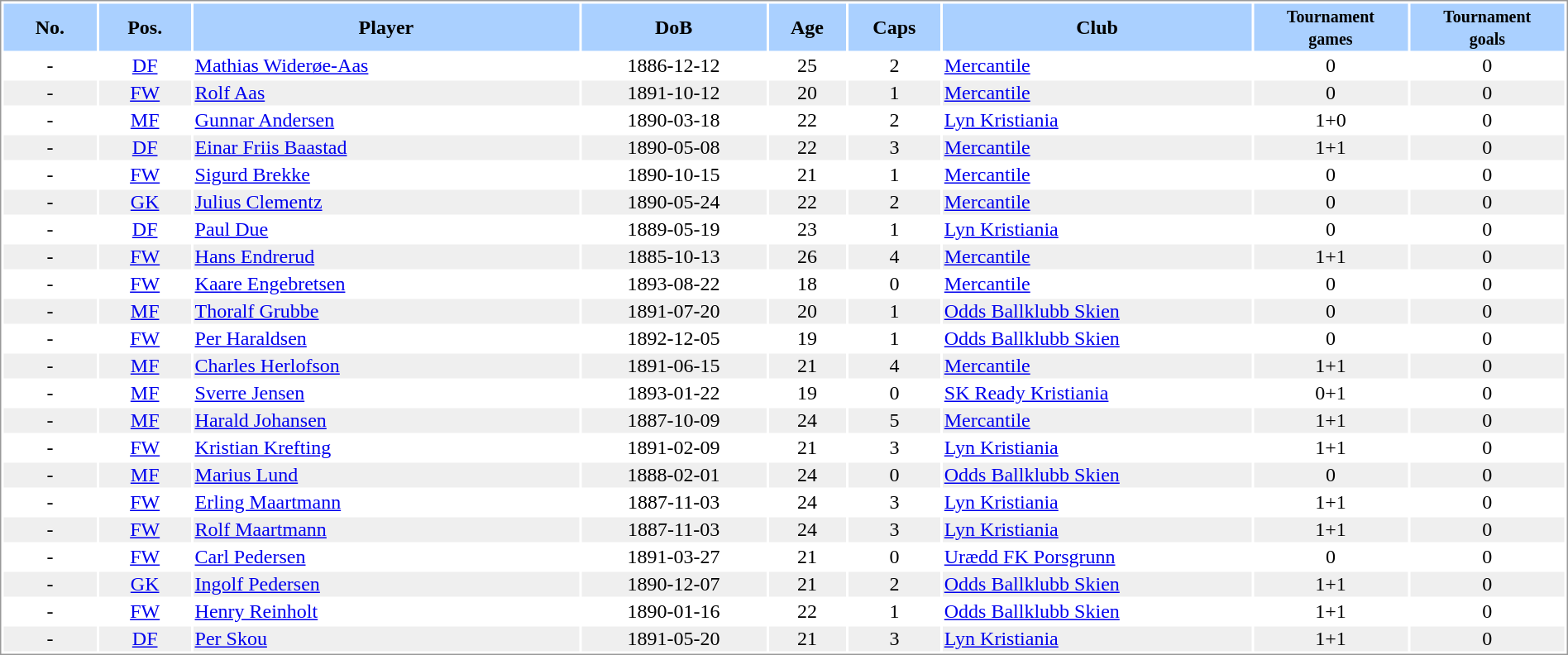<table border="0" width="100%" style="border: 1px solid #999; background-color:#FFFFFF; text-align:center">
<tr align="center" bgcolor="#AAD0FF">
<th width=6%>No.</th>
<th width=6%>Pos.</th>
<th width=25%>Player</th>
<th width=12%>DoB</th>
<th width=5%>Age</th>
<th width=6%>Caps</th>
<th width=20%>Club</th>
<th width=10%><small>Tournament<br>games</small></th>
<th width=10%><small>Tournament<br>goals</small></th>
</tr>
<tr>
<td>-</td>
<td><a href='#'>DF</a></td>
<td align="left"><a href='#'>Mathias Widerøe-Aas</a></td>
<td>1886-12-12</td>
<td>25</td>
<td>2</td>
<td align="left"> <a href='#'>Mercantile</a></td>
<td>0</td>
<td>0</td>
</tr>
<tr bgcolor="#EFEFEF">
<td>-</td>
<td><a href='#'>FW</a></td>
<td align="left"><a href='#'>Rolf Aas</a></td>
<td>1891-10-12</td>
<td>20</td>
<td>1</td>
<td align="left"> <a href='#'>Mercantile</a></td>
<td>0</td>
<td>0</td>
</tr>
<tr>
<td>-</td>
<td><a href='#'>MF</a></td>
<td align="left"><a href='#'>Gunnar Andersen</a></td>
<td>1890-03-18</td>
<td>22</td>
<td>2</td>
<td align="left"> <a href='#'>Lyn Kristiania</a></td>
<td>1+0</td>
<td>0</td>
</tr>
<tr bgcolor="#EFEFEF">
<td>-</td>
<td><a href='#'>DF</a></td>
<td align="left"><a href='#'>Einar Friis Baastad</a></td>
<td>1890-05-08</td>
<td>22</td>
<td>3</td>
<td align="left"> <a href='#'>Mercantile</a></td>
<td>1+1</td>
<td>0</td>
</tr>
<tr>
<td>-</td>
<td><a href='#'>FW</a></td>
<td align="left"><a href='#'>Sigurd Brekke</a></td>
<td>1890-10-15</td>
<td>21</td>
<td>1</td>
<td align="left"> <a href='#'>Mercantile</a></td>
<td>0</td>
<td>0</td>
</tr>
<tr bgcolor="#EFEFEF">
<td>-</td>
<td><a href='#'>GK</a></td>
<td align="left"><a href='#'>Julius Clementz</a></td>
<td>1890-05-24</td>
<td>22</td>
<td>2</td>
<td align="left"> <a href='#'>Mercantile</a></td>
<td>0</td>
<td>0</td>
</tr>
<tr>
<td>-</td>
<td><a href='#'>DF</a></td>
<td align="left"><a href='#'>Paul Due</a></td>
<td>1889-05-19</td>
<td>23</td>
<td>1</td>
<td align="left"> <a href='#'>Lyn Kristiania</a></td>
<td>0</td>
<td>0</td>
</tr>
<tr bgcolor="#EFEFEF">
<td>-</td>
<td><a href='#'>FW</a></td>
<td align="left"><a href='#'>Hans Endrerud</a></td>
<td>1885-10-13</td>
<td>26</td>
<td>4</td>
<td align="left"> <a href='#'>Mercantile</a></td>
<td>1+1</td>
<td>0</td>
</tr>
<tr>
<td>-</td>
<td><a href='#'>FW</a></td>
<td align="left"><a href='#'>Kaare Engebretsen</a></td>
<td>1893-08-22</td>
<td>18</td>
<td>0</td>
<td align="left"> <a href='#'>Mercantile</a></td>
<td>0</td>
<td>0</td>
</tr>
<tr bgcolor="#EFEFEF">
<td>-</td>
<td><a href='#'>MF</a></td>
<td align="left"><a href='#'>Thoralf Grubbe</a></td>
<td>1891-07-20</td>
<td>20</td>
<td>1</td>
<td align="left"> <a href='#'>Odds Ballklubb Skien</a></td>
<td>0</td>
<td>0</td>
</tr>
<tr>
<td>-</td>
<td><a href='#'>FW</a></td>
<td align="left"><a href='#'>Per Haraldsen</a></td>
<td>1892-12-05</td>
<td>19</td>
<td>1</td>
<td align="left"> <a href='#'>Odds Ballklubb Skien</a></td>
<td>0</td>
<td>0</td>
</tr>
<tr bgcolor="#EFEFEF">
<td>-</td>
<td><a href='#'>MF</a></td>
<td align="left"><a href='#'>Charles Herlofson</a></td>
<td>1891-06-15</td>
<td>21</td>
<td>4</td>
<td align="left"> <a href='#'>Mercantile</a></td>
<td>1+1</td>
<td>0</td>
</tr>
<tr>
<td>-</td>
<td><a href='#'>MF</a></td>
<td align="left"><a href='#'>Sverre Jensen</a></td>
<td>1893-01-22</td>
<td>19</td>
<td>0</td>
<td align="left"> <a href='#'>SK Ready Kristiania</a></td>
<td>0+1</td>
<td>0</td>
</tr>
<tr bgcolor="#EFEFEF">
<td>-</td>
<td><a href='#'>MF</a></td>
<td align="left"><a href='#'>Harald Johansen</a></td>
<td>1887-10-09</td>
<td>24</td>
<td>5</td>
<td align="left"> <a href='#'>Mercantile</a></td>
<td>1+1</td>
<td>0</td>
</tr>
<tr>
<td>-</td>
<td><a href='#'>FW</a></td>
<td align="left"><a href='#'>Kristian Krefting</a></td>
<td>1891-02-09</td>
<td>21</td>
<td>3</td>
<td align="left"> <a href='#'>Lyn Kristiania</a></td>
<td>1+1</td>
<td>0</td>
</tr>
<tr bgcolor="#EFEFEF">
<td>-</td>
<td><a href='#'>MF</a></td>
<td align="left"><a href='#'>Marius Lund</a></td>
<td>1888-02-01</td>
<td>24</td>
<td>0</td>
<td align="left"> <a href='#'>Odds Ballklubb Skien</a></td>
<td>0</td>
<td>0</td>
</tr>
<tr>
<td>-</td>
<td><a href='#'>FW</a></td>
<td align="left"><a href='#'>Erling Maartmann</a></td>
<td>1887-11-03</td>
<td>24</td>
<td>3</td>
<td align="left"> <a href='#'>Lyn Kristiania</a></td>
<td>1+1</td>
<td>0</td>
</tr>
<tr bgcolor="#EFEFEF">
<td>-</td>
<td><a href='#'>FW</a></td>
<td align="left"><a href='#'>Rolf Maartmann</a></td>
<td>1887-11-03</td>
<td>24</td>
<td>3</td>
<td align="left"> <a href='#'>Lyn Kristiania</a></td>
<td>1+1</td>
<td>0</td>
</tr>
<tr>
<td>-</td>
<td><a href='#'>FW</a></td>
<td align="left"><a href='#'>Carl Pedersen</a></td>
<td>1891-03-27</td>
<td>21</td>
<td>0</td>
<td align="left"> <a href='#'>Urædd FK Porsgrunn</a></td>
<td>0</td>
<td>0</td>
</tr>
<tr bgcolor="#EFEFEF">
<td>-</td>
<td><a href='#'>GK</a></td>
<td align="left"><a href='#'>Ingolf Pedersen</a></td>
<td>1890-12-07</td>
<td>21</td>
<td>2</td>
<td align="left"> <a href='#'>Odds Ballklubb Skien</a></td>
<td>1+1</td>
<td>0</td>
</tr>
<tr>
<td>-</td>
<td><a href='#'>FW</a></td>
<td align="left"><a href='#'>Henry Reinholt</a></td>
<td>1890-01-16</td>
<td>22</td>
<td>1</td>
<td align="left"> <a href='#'>Odds Ballklubb Skien</a></td>
<td>1+1</td>
<td>0</td>
</tr>
<tr bgcolor="#EFEFEF">
<td>-</td>
<td><a href='#'>DF</a></td>
<td align="left"><a href='#'>Per Skou</a></td>
<td>1891-05-20</td>
<td>21</td>
<td>3</td>
<td align="left"> <a href='#'>Lyn Kristiania</a></td>
<td>1+1</td>
<td>0</td>
</tr>
</table>
